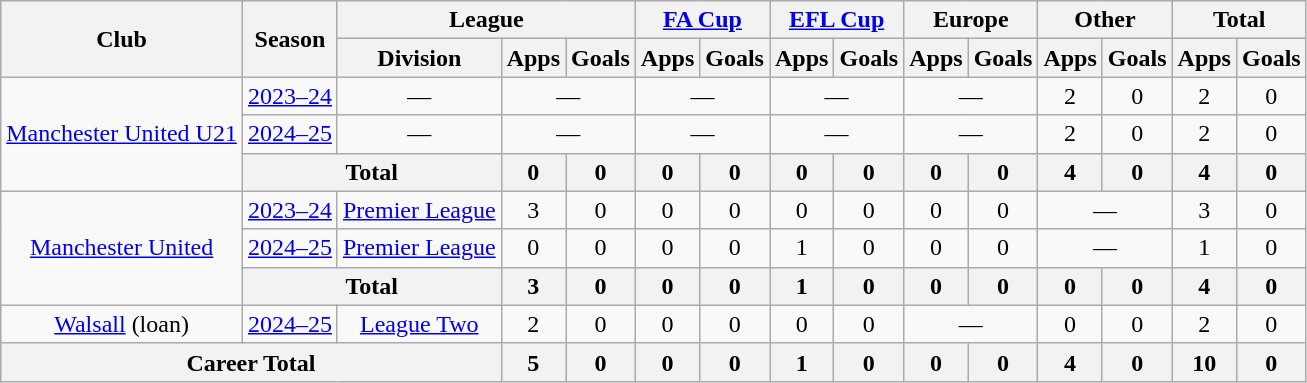<table class="wikitable" style="text-align: center;">
<tr>
<th rowspan="2">Club</th>
<th rowspan="2">Season</th>
<th colspan="3">League</th>
<th colspan="2"><a href='#'>FA Cup</a></th>
<th colspan="2"><a href='#'>EFL Cup</a></th>
<th colspan="2">Europe</th>
<th colspan="2">Other</th>
<th colspan="2">Total</th>
</tr>
<tr>
<th>Division</th>
<th>Apps</th>
<th>Goals</th>
<th>Apps</th>
<th>Goals</th>
<th>Apps</th>
<th>Goals</th>
<th>Apps</th>
<th>Goals</th>
<th>Apps</th>
<th>Goals</th>
<th>Apps</th>
<th>Goals</th>
</tr>
<tr>
<td rowspan="3"><a href='#'>Manchester United U21</a></td>
<td><a href='#'>2023–24</a></td>
<td>—</td>
<td colspan="2">—</td>
<td colspan="2">—</td>
<td colspan="2">—</td>
<td colspan="2">—</td>
<td>2</td>
<td>0</td>
<td>2</td>
<td>0</td>
</tr>
<tr>
<td><a href='#'>2024–25</a></td>
<td>—</td>
<td colspan="2">—</td>
<td colspan="2">—</td>
<td colspan="2">—</td>
<td colspan="2">—</td>
<td>2</td>
<td>0</td>
<td>2</td>
<td>0</td>
</tr>
<tr>
<th colspan="2">Total</th>
<th>0</th>
<th>0</th>
<th>0</th>
<th>0</th>
<th>0</th>
<th>0</th>
<th>0</th>
<th>0</th>
<th>4</th>
<th>0</th>
<th>4</th>
<th>0</th>
</tr>
<tr>
<td rowspan="3"><a href='#'>Manchester United</a></td>
<td><a href='#'>2023–24</a></td>
<td><a href='#'>Premier League</a></td>
<td>3</td>
<td>0</td>
<td>0</td>
<td>0</td>
<td>0</td>
<td>0</td>
<td>0</td>
<td>0</td>
<td colspan="2">—</td>
<td>3</td>
<td>0</td>
</tr>
<tr>
<td><a href='#'>2024–25</a></td>
<td><a href='#'>Premier League</a></td>
<td>0</td>
<td>0</td>
<td>0</td>
<td>0</td>
<td>1</td>
<td>0</td>
<td>0</td>
<td>0</td>
<td colspan="2">—</td>
<td>1</td>
<td>0</td>
</tr>
<tr>
<th colspan="2">Total</th>
<th>3</th>
<th>0</th>
<th>0</th>
<th>0</th>
<th>1</th>
<th>0</th>
<th>0</th>
<th>0</th>
<th>0</th>
<th>0</th>
<th>4</th>
<th>0</th>
</tr>
<tr>
<td><a href='#'>Walsall</a> (loan)</td>
<td><a href='#'>2024–25</a></td>
<td><a href='#'>League Two</a></td>
<td>2</td>
<td>0</td>
<td>0</td>
<td>0</td>
<td>0</td>
<td>0</td>
<td colspan="2">—</td>
<td>0</td>
<td>0</td>
<td>2</td>
<td>0</td>
</tr>
<tr>
<th colspan="3">Career Total</th>
<th>5</th>
<th>0</th>
<th>0</th>
<th>0</th>
<th>1</th>
<th>0</th>
<th>0</th>
<th>0</th>
<th>4</th>
<th>0</th>
<th>10</th>
<th>0</th>
</tr>
</table>
